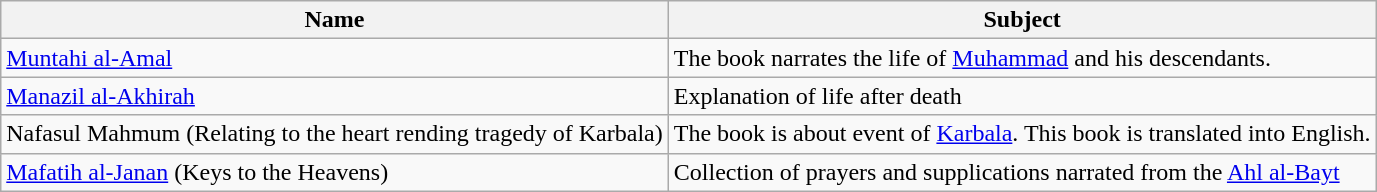<table class="wikitable" style="text-align:left">
<tr>
<th>Name</th>
<th>Subject</th>
</tr>
<tr>
<td><a href='#'>Muntahi al-Amal</a></td>
<td>The book narrates the life of <a href='#'>Muhammad</a> and his descendants.</td>
</tr>
<tr>
<td><a href='#'>Manazil al-Akhirah</a></td>
<td>Explanation of life after death</td>
</tr>
<tr>
<td>Nafasul Mahmum (Relating to the heart rending tragedy of Karbala)</td>
<td>The book is about event of <a href='#'>Karbala</a>. This book is translated into English.</td>
</tr>
<tr>
<td><a href='#'>Mafatih al-Janan</a> (Keys to the Heavens)</td>
<td>Collection of prayers and supplications narrated from the <a href='#'>Ahl al-Bayt</a></td>
</tr>
</table>
